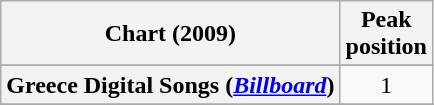<table class="wikitable sortable plainrowheaders" style="text-align:center">
<tr>
<th scope="col">Chart (2009)</th>
<th scope="col">Peak<br>position</th>
</tr>
<tr>
</tr>
<tr>
<th scope="row">Greece Digital Songs (<em><a href='#'>Billboard</a></em>)</th>
<td>1</td>
</tr>
<tr>
</tr>
<tr>
</tr>
<tr>
</tr>
</table>
